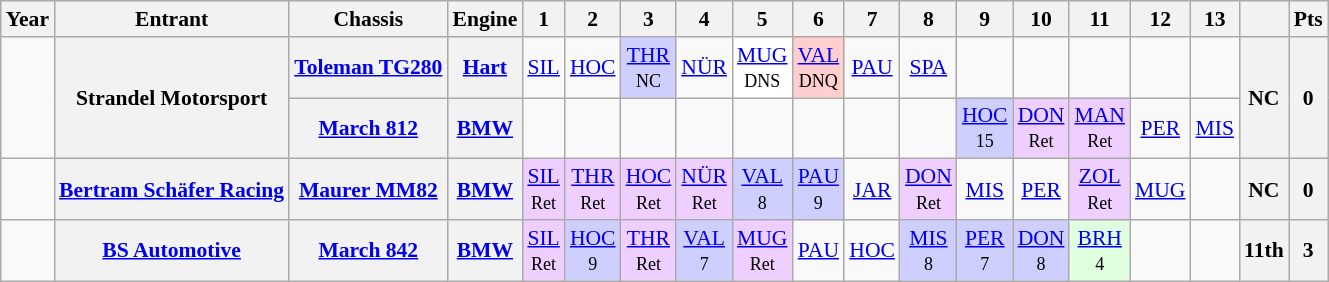<table class="wikitable" style="text-align:center; font-size:90%">
<tr>
<th>Year</th>
<th>Entrant</th>
<th>Chassis</th>
<th>Engine</th>
<th>1</th>
<th>2</th>
<th>3</th>
<th>4</th>
<th>5</th>
<th>6</th>
<th>7</th>
<th>8</th>
<th>9</th>
<th>10</th>
<th>11</th>
<th>12</th>
<th>13</th>
<th></th>
<th>Pts</th>
</tr>
<tr>
<td rowspan=2></td>
<th rowspan=2>Strandel Motorsport</th>
<th><a href='#'>Toleman TG280</a></th>
<th><a href='#'>Hart</a></th>
<td><a href='#'>SIL</a></td>
<td><a href='#'>HOC</a></td>
<td style="background:#CFCFFF;"><a href='#'>THR</a><br><small>NC</small></td>
<td><a href='#'>NÜR</a></td>
<td style="background:#FFFFFF;"><a href='#'>MUG</a><br><small>DNS</small></td>
<td style="background:#FFCFCF;"><a href='#'>VAL</a><br><small>DNQ</small></td>
<td><a href='#'>PAU</a></td>
<td><a href='#'>SPA</a></td>
<td></td>
<td></td>
<td></td>
<td></td>
<td></td>
<th rowspan=2>NC</th>
<th rowspan=2>0</th>
</tr>
<tr>
<th><a href='#'>March 812</a></th>
<th><a href='#'>BMW</a></th>
<td></td>
<td></td>
<td></td>
<td></td>
<td></td>
<td></td>
<td></td>
<td></td>
<td style="background:#CFCFFF;"><a href='#'>HOC</a><br><small>15</small></td>
<td style="background:#EFCFFF;"><a href='#'>DON</a><br><small>Ret</small></td>
<td style="background:#EFCFFF;"><a href='#'>MAN</a><br><small>Ret</small></td>
<td><a href='#'>PER</a></td>
<td><a href='#'>MIS</a></td>
</tr>
<tr>
<td></td>
<th><a href='#'>Bertram Schäfer Racing</a></th>
<th><a href='#'>Maurer MM82</a></th>
<th><a href='#'>BMW</a></th>
<td style="background:#EFCFFF;"><a href='#'>SIL</a><br><small>Ret</small></td>
<td style="background:#EFCFFF;"><a href='#'>THR</a><br><small>Ret</small></td>
<td style="background:#EFCFFF;"><a href='#'>HOC</a><br><small>Ret</small></td>
<td style="background:#EFCFFF;"><a href='#'>NÜR</a><br><small>Ret</small></td>
<td style="background:#CFCFFF;"><a href='#'>VAL</a><br><small>8</small></td>
<td style="background:#CFCFFF;"><a href='#'>PAU</a><br><small>9</small></td>
<td><a href='#'>JAR</a></td>
<td style="background:#EFCFFF;"><a href='#'>DON</a><br><small>Ret</small></td>
<td><a href='#'>MIS</a></td>
<td><a href='#'>PER</a></td>
<td style="background:#EFCFFF;"><a href='#'>ZOL</a><br><small>Ret</small></td>
<td><a href='#'>MUG</a></td>
<td></td>
<th>NC</th>
<th>0</th>
</tr>
<tr>
<td></td>
<th><a href='#'>BS Automotive</a></th>
<th><a href='#'>March 842</a></th>
<th><a href='#'>BMW</a></th>
<td style="background:#EFCFFF;"><a href='#'>SIL</a><br><small>Ret</small></td>
<td style="background:#CFCFFF;"><a href='#'>HOC</a><br><small>9</small></td>
<td style="background:#EFCFFF;"><a href='#'>THR</a><br><small>Ret</small></td>
<td style="background:#CFCFFF;"><a href='#'>VAL</a><br><small>7</small></td>
<td style="background:#EFCFFF;"><a href='#'>MUG</a><br><small>Ret</small></td>
<td><a href='#'>PAU</a></td>
<td><a href='#'>HOC</a></td>
<td style="background:#CFCFFF;"><a href='#'>MIS</a><br><small>8</small></td>
<td style="background:#CFCFFF;"><a href='#'>PER</a><br><small>7</small></td>
<td style="background:#CFCFFF;"><a href='#'>DON</a><br><small>8</small></td>
<td style="background:#DFFFDF;"><a href='#'>BRH</a><br><small>4</small></td>
<td></td>
<td></td>
<th>11th</th>
<th>3</th>
</tr>
</table>
